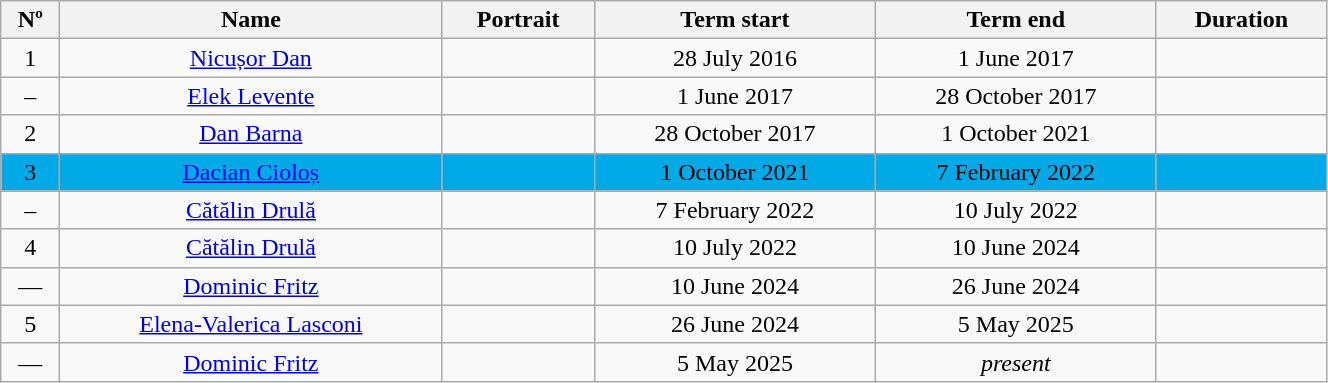<table class="wikitable" style="text-align:center;" width="70%">
<tr>
<th>Nº</th>
<th>Name<br></th>
<th>Portrait</th>
<th>Term start</th>
<th>Term end</th>
<th>Duration</th>
</tr>
<tr>
<td>1</td>
<td><a href='#'>Nicușor Dan</a><br></td>
<td></td>
<td>28 July 2016</td>
<td>1 June 2017</td>
<td></td>
</tr>
<tr>
<td>–</td>
<td><a href='#'>Elek Levente</a><br></td>
<td></td>
<td>1 June 2017</td>
<td>28 October 2017</td>
<td></td>
</tr>
<tr>
<td>2</td>
<td><a href='#'>Dan Barna</a><br></td>
<td></td>
<td>28 October 2017</td>
<td>1 October 2021</td>
<td></td>
</tr>
<tr style="background:#00AAE7" ->
<td>3</td>
<td><a href='#'>Dacian Cioloș</a><br></td>
<td></td>
<td>1 October 2021</td>
<td>7 February 2022</td>
<td></td>
</tr>
<tr>
<td>–</td>
<td><a href='#'>Cătălin Drulă</a><br></td>
<td></td>
<td>7 February 2022</td>
<td>10 July 2022</td>
<td></td>
</tr>
<tr>
<td>4</td>
<td><a href='#'>Cătălin Drulă</a><br></td>
<td></td>
<td>10 July 2022</td>
<td>10 June 2024</td>
<td></td>
</tr>
<tr>
<td>—</td>
<td><a href='#'>Dominic Fritz</a><br></td>
<td></td>
<td>10 June 2024</td>
<td>26 June 2024</td>
<td></td>
</tr>
<tr>
<td>5</td>
<td><a href='#'>Elena-Valerica Lasconi</a><br></td>
<td></td>
<td>26 June 2024</td>
<td>5 May 2025</td>
<td></td>
</tr>
<tr>
<td>—</td>
<td><a href='#'>Dominic Fritz</a><br></td>
<td></td>
<td>5 May 2025</td>
<td><em>present</em></td>
<td></td>
</tr>
</table>
